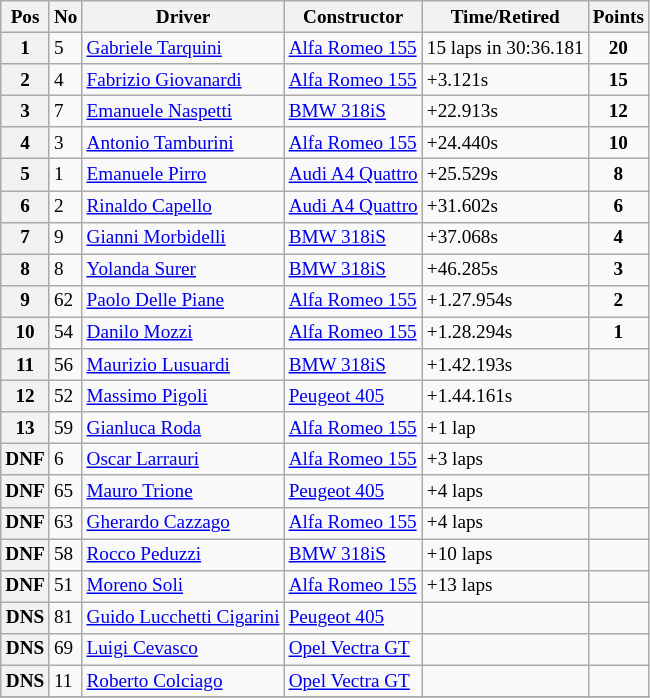<table class="wikitable" style="font-size: 80%;">
<tr>
<th>Pos</th>
<th>No</th>
<th>Driver</th>
<th>Constructor</th>
<th>Time/Retired</th>
<th>Points</th>
</tr>
<tr>
<th>1</th>
<td>5</td>
<td> <a href='#'>Gabriele Tarquini</a></td>
<td><a href='#'>Alfa Romeo 155</a></td>
<td>15 laps in 30:36.181</td>
<td align=center><strong>20</strong></td>
</tr>
<tr>
<th>2</th>
<td>4</td>
<td> <a href='#'>Fabrizio Giovanardi</a></td>
<td><a href='#'>Alfa Romeo 155</a></td>
<td>+3.121s</td>
<td align=center><strong>15</strong></td>
</tr>
<tr>
<th>3</th>
<td>7</td>
<td> <a href='#'>Emanuele Naspetti</a></td>
<td><a href='#'>BMW 318iS</a></td>
<td>+22.913s</td>
<td align=center><strong>12</strong></td>
</tr>
<tr>
<th>4</th>
<td>3</td>
<td> <a href='#'>Antonio Tamburini</a></td>
<td><a href='#'>Alfa Romeo 155</a></td>
<td>+24.440s</td>
<td align=center><strong>10</strong></td>
</tr>
<tr>
<th>5</th>
<td>1</td>
<td> <a href='#'>Emanuele Pirro</a></td>
<td><a href='#'>Audi A4 Quattro</a></td>
<td>+25.529s</td>
<td align=center><strong>8</strong></td>
</tr>
<tr>
<th>6</th>
<td>2</td>
<td> <a href='#'>Rinaldo Capello</a></td>
<td><a href='#'>Audi A4 Quattro</a></td>
<td>+31.602s</td>
<td align=center><strong>6</strong></td>
</tr>
<tr>
<th>7</th>
<td>9</td>
<td> <a href='#'>Gianni Morbidelli</a></td>
<td><a href='#'>BMW 318iS</a></td>
<td>+37.068s</td>
<td align=center><strong>4</strong></td>
</tr>
<tr>
<th>8</th>
<td>8</td>
<td> <a href='#'>Yolanda Surer</a></td>
<td><a href='#'>BMW 318iS</a></td>
<td>+46.285s</td>
<td align=center><strong>3</strong></td>
</tr>
<tr>
<th>9</th>
<td>62</td>
<td> <a href='#'>Paolo Delle Piane</a></td>
<td><a href='#'>Alfa Romeo 155</a></td>
<td>+1.27.954s</td>
<td align=center><strong>2</strong></td>
</tr>
<tr>
<th>10</th>
<td>54</td>
<td> <a href='#'>Danilo Mozzi</a></td>
<td><a href='#'>Alfa Romeo 155</a></td>
<td>+1.28.294s</td>
<td align=center><strong>1</strong></td>
</tr>
<tr>
<th>11</th>
<td>56</td>
<td> <a href='#'>Maurizio Lusuardi</a></td>
<td><a href='#'>BMW 318iS</a></td>
<td>+1.42.193s</td>
<td></td>
</tr>
<tr>
<th>12</th>
<td>52</td>
<td> <a href='#'>Massimo Pigoli</a></td>
<td><a href='#'>Peugeot 405</a></td>
<td>+1.44.161s</td>
<td></td>
</tr>
<tr>
<th>13</th>
<td>59</td>
<td> <a href='#'>Gianluca Roda</a></td>
<td><a href='#'>Alfa Romeo 155</a></td>
<td>+1 lap</td>
<td></td>
</tr>
<tr>
<th>DNF</th>
<td>6</td>
<td> <a href='#'>Oscar Larrauri</a></td>
<td><a href='#'>Alfa Romeo 155</a></td>
<td>+3 laps</td>
<td></td>
</tr>
<tr>
<th>DNF</th>
<td>65</td>
<td> <a href='#'>Mauro Trione</a></td>
<td><a href='#'>Peugeot 405</a></td>
<td>+4 laps</td>
<td></td>
</tr>
<tr>
<th>DNF</th>
<td>63</td>
<td> <a href='#'>Gherardo Cazzago</a></td>
<td><a href='#'>Alfa Romeo 155</a></td>
<td>+4 laps</td>
<td></td>
</tr>
<tr>
<th>DNF</th>
<td>58</td>
<td> <a href='#'>Rocco Peduzzi</a></td>
<td><a href='#'>BMW 318iS</a></td>
<td>+10 laps</td>
<td></td>
</tr>
<tr>
<th>DNF</th>
<td>51</td>
<td> <a href='#'>Moreno Soli</a></td>
<td><a href='#'>Alfa Romeo 155</a></td>
<td>+13 laps</td>
<td></td>
</tr>
<tr>
<th>DNS</th>
<td>81</td>
<td> <a href='#'>Guido Lucchetti Cigarini</a></td>
<td><a href='#'>Peugeot 405</a></td>
<td></td>
<td></td>
</tr>
<tr>
<th>DNS</th>
<td>69</td>
<td> <a href='#'>Luigi Cevasco</a></td>
<td><a href='#'> Opel Vectra GT</a></td>
<td></td>
<td></td>
</tr>
<tr>
<th>DNS</th>
<td>11</td>
<td> <a href='#'>Roberto Colciago</a></td>
<td><a href='#'> Opel Vectra GT</a></td>
<td></td>
<td></td>
</tr>
<tr>
</tr>
</table>
